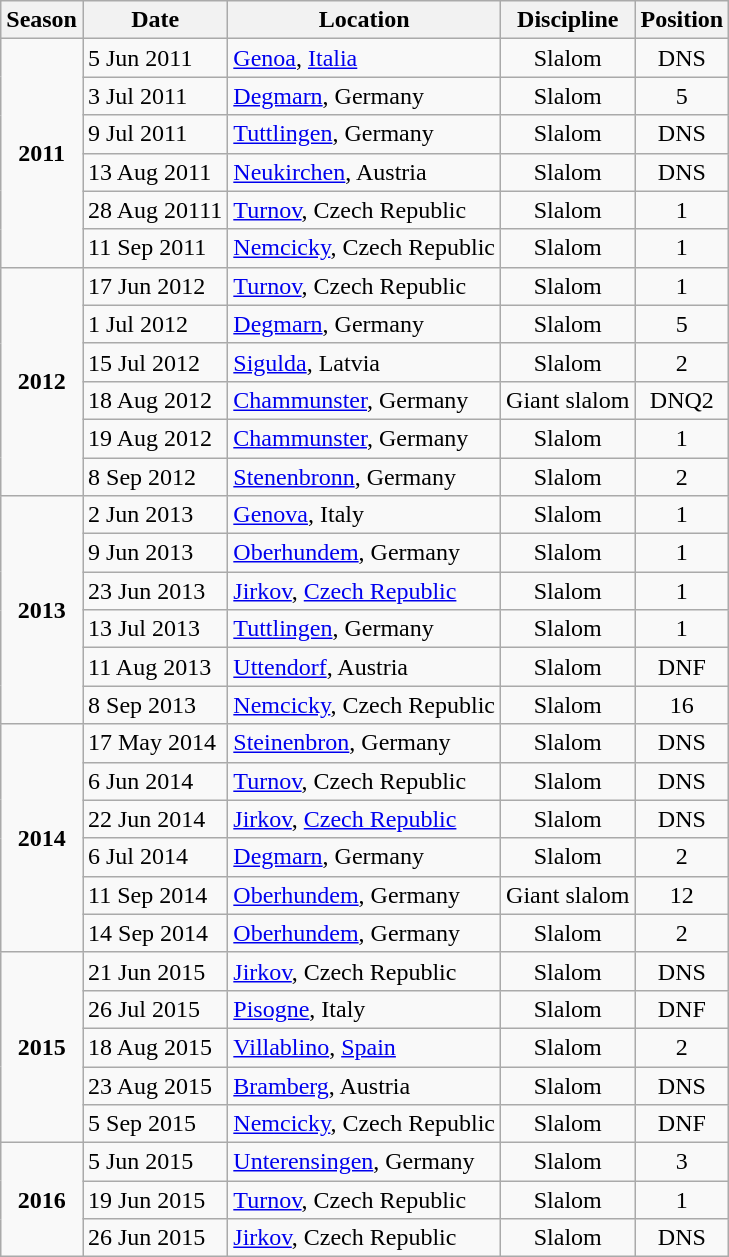<table class="wikitable">
<tr>
<th>Season</th>
<th>Date</th>
<th>Location</th>
<th>Discipline</th>
<th>Position</th>
</tr>
<tr>
<td rowspan=6 align=center><strong>2011</strong></td>
<td>5 Jun 2011</td>
<td><a href='#'>Genoa</a>, <a href='#'>Italia</a></td>
<td align=center>Slalom</td>
<td align=center>DNS</td>
</tr>
<tr>
<td>3 Jul 2011</td>
<td><a href='#'>Degmarn</a>, Germany</td>
<td align=center>Slalom</td>
<td align=center>5</td>
</tr>
<tr>
<td>9 Jul 2011</td>
<td><a href='#'>Tuttlingen</a>, Germany</td>
<td align=center>Slalom</td>
<td align=center>DNS</td>
</tr>
<tr>
<td>13 Aug 2011</td>
<td><a href='#'>Neukirchen</a>, Austria</td>
<td align=center>Slalom</td>
<td align=center>DNS</td>
</tr>
<tr>
<td>28 Aug 20111</td>
<td><a href='#'>Turnov</a>, Czech Republic</td>
<td align=center>Slalom</td>
<td align=center>1</td>
</tr>
<tr>
<td>11 Sep 2011</td>
<td><a href='#'>Nemcicky</a>, Czech Republic</td>
<td align=center>Slalom</td>
<td align=center>1</td>
</tr>
<tr>
<td rowspan=6 align=center><strong>2012</strong></td>
<td>17 Jun 2012</td>
<td><a href='#'>Turnov</a>, Czech Republic</td>
<td align=center>Slalom</td>
<td align=center>1</td>
</tr>
<tr>
<td>1 Jul 2012</td>
<td><a href='#'>Degmarn</a>, Germany</td>
<td align=center>Slalom</td>
<td align=center>5</td>
</tr>
<tr>
<td>15 Jul 2012</td>
<td><a href='#'>Sigulda</a>, Latvia</td>
<td align=center>Slalom</td>
<td align=center>2</td>
</tr>
<tr>
<td>18 Aug 2012</td>
<td><a href='#'>Chammunster</a>, Germany</td>
<td align=center>Giant slalom</td>
<td align=center>DNQ2</td>
</tr>
<tr>
<td>19 Aug 2012</td>
<td><a href='#'>Chammunster</a>, Germany</td>
<td align=center>Slalom</td>
<td align=center>1</td>
</tr>
<tr>
<td>8 Sep 2012</td>
<td><a href='#'>Stenenbronn</a>, Germany</td>
<td align=center>Slalom</td>
<td align=center>2</td>
</tr>
<tr>
<td rowspan=6 align=center><strong>2013</strong></td>
<td>2 Jun 2013</td>
<td><a href='#'>Genova</a>, Italy</td>
<td align=center>Slalom</td>
<td align=center>1</td>
</tr>
<tr>
<td>9 Jun 2013</td>
<td><a href='#'>Oberhundem</a>, Germany</td>
<td align=center>Slalom</td>
<td align=center>1</td>
</tr>
<tr>
<td>23 Jun 2013</td>
<td><a href='#'>Jirkov</a>, <a href='#'>Czech Republic</a></td>
<td align=center>Slalom</td>
<td align=center>1</td>
</tr>
<tr>
<td>13 Jul 2013</td>
<td><a href='#'>Tuttlingen</a>, Germany</td>
<td align=center>Slalom</td>
<td align=center>1</td>
</tr>
<tr>
<td>11 Aug 2013</td>
<td><a href='#'>Uttendorf</a>, Austria</td>
<td align=center>Slalom</td>
<td align=center>DNF</td>
</tr>
<tr>
<td>8 Sep 2013</td>
<td><a href='#'>Nemcicky</a>, Czech Republic</td>
<td align=center>Slalom</td>
<td align=center>16</td>
</tr>
<tr>
<td rowspan=6 align=center><strong>2014</strong></td>
<td>17 May 2014</td>
<td><a href='#'>Steinenbron</a>, Germany</td>
<td align=center>Slalom</td>
<td align=center>DNS</td>
</tr>
<tr>
<td>6 Jun 2014</td>
<td><a href='#'>Turnov</a>, Czech Republic</td>
<td align=center>Slalom</td>
<td align=center>DNS</td>
</tr>
<tr>
<td>22 Jun 2014</td>
<td><a href='#'>Jirkov</a>, <a href='#'>Czech Republic</a></td>
<td align=center>Slalom</td>
<td align=center>DNS</td>
</tr>
<tr>
<td>6 Jul 2014</td>
<td><a href='#'>Degmarn</a>, Germany</td>
<td align=center>Slalom</td>
<td align=center>2</td>
</tr>
<tr>
<td>11 Sep 2014</td>
<td><a href='#'>Oberhundem</a>, Germany</td>
<td align=center>Giant slalom</td>
<td align=center>12</td>
</tr>
<tr>
<td>14 Sep 2014</td>
<td><a href='#'>Oberhundem</a>, Germany</td>
<td align=center>Slalom</td>
<td align=center>2</td>
</tr>
<tr>
<td rowspan=5 align=center><strong>2015</strong></td>
<td>21 Jun 2015</td>
<td><a href='#'>Jirkov</a>, Czech Republic</td>
<td align=center>Slalom</td>
<td align=center>DNS</td>
</tr>
<tr>
<td>26 Jul 2015</td>
<td><a href='#'>Pisogne</a>, Italy</td>
<td align=center>Slalom</td>
<td align=center>DNF</td>
</tr>
<tr>
<td>18 Aug 2015</td>
<td><a href='#'>Villablino</a>, <a href='#'>Spain</a></td>
<td align=center>Slalom</td>
<td align=center>2</td>
</tr>
<tr>
<td>23 Aug 2015</td>
<td><a href='#'>Bramberg</a>, Austria</td>
<td align=center>Slalom</td>
<td align=center>DNS</td>
</tr>
<tr>
<td>5 Sep 2015</td>
<td><a href='#'>Nemcicky</a>, Czech Republic</td>
<td align=center>Slalom</td>
<td align=center>DNF</td>
</tr>
<tr>
<td rowspan=5 align=center><strong>2016</strong></td>
<td>5 Jun 2015</td>
<td><a href='#'>Unterensingen</a>, Germany</td>
<td align=center>Slalom</td>
<td align=center>3</td>
</tr>
<tr>
<td>19 Jun 2015</td>
<td><a href='#'>Turnov</a>, Czech Republic</td>
<td align=center>Slalom</td>
<td align=center>1</td>
</tr>
<tr>
<td>26 Jun 2015</td>
<td><a href='#'>Jirkov</a>, Czech Republic</td>
<td align=center>Slalom</td>
<td align=center>DNS</td>
</tr>
</table>
